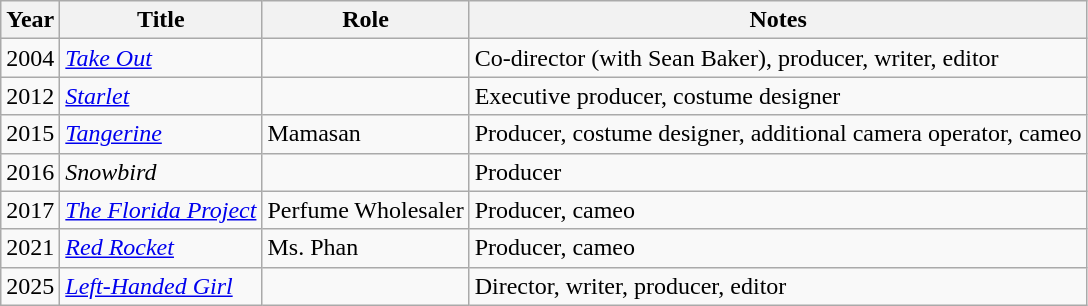<table class="wikitable plainrowheaders sortable">
<tr>
<th scope="col">Year</th>
<th scope="col">Title</th>
<th scope="col">Role</th>
<th scope="col" class="unsortable">Notes</th>
</tr>
<tr>
<td>2004</td>
<td><em><a href='#'>Take Out</a></em></td>
<td></td>
<td>Co-director (with Sean Baker), producer, writer, editor</td>
</tr>
<tr>
<td>2012</td>
<td><em><a href='#'>Starlet</a></em></td>
<td></td>
<td>Executive producer, costume designer</td>
</tr>
<tr>
<td>2015</td>
<td><em><a href='#'>Tangerine</a></em></td>
<td>Mamasan</td>
<td>Producer, costume designer, additional camera operator, cameo</td>
</tr>
<tr>
<td>2016</td>
<td><em>Snowbird</em></td>
<td></td>
<td>Producer</td>
</tr>
<tr>
<td>2017</td>
<td><em><a href='#'>The Florida Project</a></em></td>
<td>Perfume Wholesaler</td>
<td>Producer, cameo</td>
</tr>
<tr>
<td>2021</td>
<td><em><a href='#'>Red Rocket</a></em></td>
<td>Ms. Phan</td>
<td>Producer, cameo</td>
</tr>
<tr>
<td>2025</td>
<td><em><a href='#'>Left-Handed Girl</a></em></td>
<td></td>
<td>Director, writer, producer, editor</td>
</tr>
</table>
